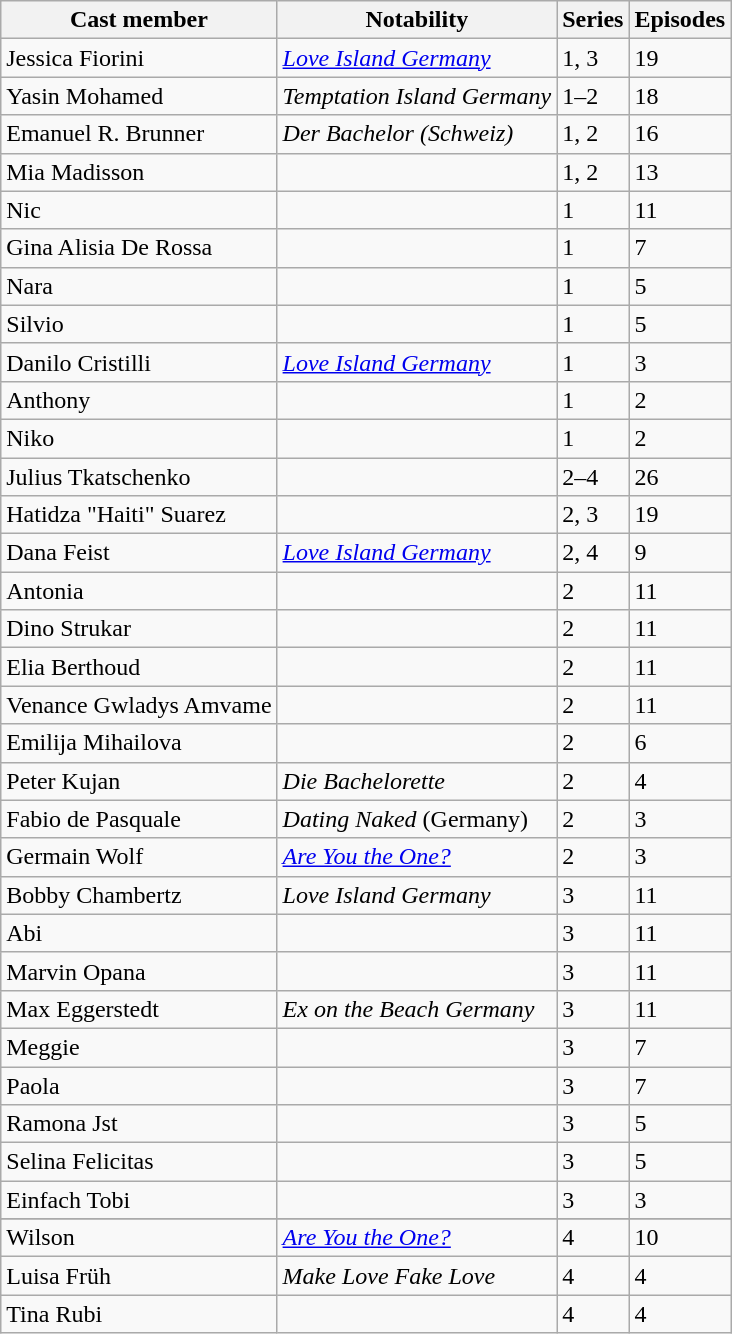<table class="wikitable">
<tr>
<th>Cast member</th>
<th>Notability</th>
<th>Series</th>
<th>Episodes</th>
</tr>
<tr>
<td>Jessica Fiorini</td>
<td><a href='#'><em>Love Island Germany</em></a></td>
<td>1, 3</td>
<td>19</td>
</tr>
<tr>
<td>Yasin Mohamed</td>
<td><em>Temptation Island Germany</em></td>
<td>1–2</td>
<td>18</td>
</tr>
<tr>
<td>Emanuel R. Brunner</td>
<td><em>Der Bachelor (Schweiz)</em></td>
<td>1, 2</td>
<td>16</td>
</tr>
<tr>
<td>Mia Madisson</td>
<td></td>
<td>1, 2</td>
<td>13</td>
</tr>
<tr>
<td>Nic</td>
<td></td>
<td>1</td>
<td>11</td>
</tr>
<tr>
<td>Gina Alisia De Rossa</td>
<td></td>
<td>1</td>
<td>7</td>
</tr>
<tr>
<td>Nara</td>
<td></td>
<td>1</td>
<td>5</td>
</tr>
<tr>
<td>Silvio</td>
<td></td>
<td>1</td>
<td>5</td>
</tr>
<tr>
<td>Danilo Cristilli</td>
<td><a href='#'><em>Love Island Germany</em></a></td>
<td>1</td>
<td>3</td>
</tr>
<tr>
<td>Anthony</td>
<td></td>
<td>1</td>
<td>2</td>
</tr>
<tr>
<td>Niko</td>
<td></td>
<td>1</td>
<td>2</td>
</tr>
<tr>
<td>Julius Tkatschenko</td>
<td></td>
<td>2–4</td>
<td>26</td>
</tr>
<tr>
<td>Hatidza "Haiti" Suarez</td>
<td></td>
<td>2, 3</td>
<td>19</td>
</tr>
<tr>
<td>Dana Feist</td>
<td><a href='#'><em>Love Island Germany</em></a></td>
<td>2, 4</td>
<td>9</td>
</tr>
<tr>
<td>Antonia</td>
<td></td>
<td>2</td>
<td>11</td>
</tr>
<tr>
<td>Dino Strukar</td>
<td></td>
<td>2</td>
<td>11</td>
</tr>
<tr>
<td>Elia Berthoud</td>
<td></td>
<td>2</td>
<td>11</td>
</tr>
<tr>
<td>Venance Gwladys Amvame</td>
<td></td>
<td>2</td>
<td>11</td>
</tr>
<tr>
<td>Emilija Mihailova</td>
<td></td>
<td>2</td>
<td>6</td>
</tr>
<tr>
<td>Peter Kujan</td>
<td><em>Die Bachelorette</em></td>
<td>2</td>
<td>4</td>
</tr>
<tr>
<td>Fabio de Pasquale</td>
<td><em>Dating Naked</em> (Germany)</td>
<td>2</td>
<td>3</td>
</tr>
<tr>
<td>Germain Wolf</td>
<td><a href='#'><em>Are You the One?</em></a></td>
<td>2</td>
<td>3</td>
</tr>
<tr>
<td>Bobby Chambertz</td>
<td><em>Love Island Germany</em></td>
<td>3</td>
<td>11</td>
</tr>
<tr>
<td>Abi</td>
<td></td>
<td>3</td>
<td>11</td>
</tr>
<tr>
<td>Marvin Opana</td>
<td></td>
<td>3</td>
<td>11</td>
</tr>
<tr>
<td>Max Eggerstedt</td>
<td><em>Ex on the Beach Germany</em></td>
<td>3</td>
<td>11</td>
</tr>
<tr>
<td>Meggie</td>
<td></td>
<td>3</td>
<td>7</td>
</tr>
<tr>
<td>Paola</td>
<td></td>
<td>3</td>
<td>7</td>
</tr>
<tr>
<td>Ramona Jst</td>
<td></td>
<td>3</td>
<td>5</td>
</tr>
<tr>
<td>Selina Felicitas</td>
<td></td>
<td>3</td>
<td>5</td>
</tr>
<tr>
<td>Einfach Tobi</td>
<td></td>
<td>3</td>
<td>3</td>
</tr>
<tr>
</tr>
<tr>
<td>Wilson</td>
<td><a href='#'><em>Are You the One?</em></a></td>
<td>4</td>
<td>10</td>
</tr>
<tr>
<td>Luisa Früh</td>
<td><em>Make Love Fake Love</em></td>
<td>4</td>
<td>4</td>
</tr>
<tr>
<td>Tina Rubi</td>
<td></td>
<td>4</td>
<td>4</td>
</tr>
</table>
